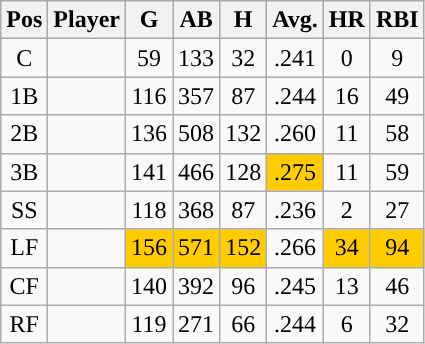<table class="wikitable sortable">
<tr>
<th>Pos</th>
<th>Player</th>
<th>G</th>
<th>AB</th>
<th>H</th>
<th>Avg.</th>
<th>HR</th>
<th>RBI</th>
</tr>
<tr align="center">
<td>C</td>
<td></td>
<td>59</td>
<td>133</td>
<td>32</td>
<td>.241</td>
<td>0</td>
<td>9</td>
</tr>
<tr align="center">
<td>1B</td>
<td></td>
<td>116</td>
<td>357</td>
<td>87</td>
<td>.244</td>
<td>16</td>
<td>49</td>
</tr>
<tr align="center">
<td>2B</td>
<td></td>
<td>136</td>
<td>508</td>
<td>132</td>
<td>.260</td>
<td>11</td>
<td>58</td>
</tr>
<tr align="center">
<td>3B</td>
<td></td>
<td>141</td>
<td>466</td>
<td>128</td>
<td bgcolor="#FFCC00">.275</td>
<td>11</td>
<td>59</td>
</tr>
<tr align="center">
<td>SS</td>
<td></td>
<td>118</td>
<td>368</td>
<td>87</td>
<td>.236</td>
<td>2</td>
<td>27</td>
</tr>
<tr align="center">
<td>LF</td>
<td></td>
<td bgcolor="#FFCC00">156</td>
<td bgcolor="#FFCC00">571</td>
<td bgcolor="#FFCC00">152</td>
<td>.266</td>
<td bgcolor="#FFCC00">34</td>
<td bgcolor="#FFCC00">94</td>
</tr>
<tr align="center">
<td>CF</td>
<td></td>
<td>140</td>
<td>392</td>
<td>96</td>
<td>.245</td>
<td>13</td>
<td>46</td>
</tr>
<tr align="center">
<td>RF</td>
<td></td>
<td>119</td>
<td>271</td>
<td>66</td>
<td>.244</td>
<td>6</td>
<td>32</td>
</tr>
</table>
